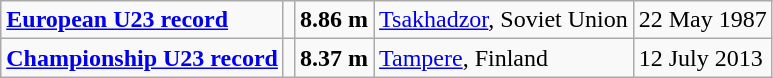<table class="wikitable">
<tr>
<td><strong><a href='#'>European U23 record</a></strong></td>
<td></td>
<td><strong>8.86 m</strong></td>
<td><a href='#'>Tsakhadzor</a>, Soviet Union</td>
<td>22 May 1987</td>
</tr>
<tr>
<td><strong><a href='#'>Championship U23 record</a></strong></td>
<td></td>
<td><strong>8.37 m</strong></td>
<td><a href='#'>Tampere</a>, Finland</td>
<td>12 July 2013</td>
</tr>
</table>
